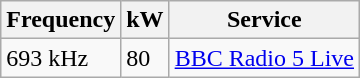<table class="wikitable sortable">
<tr>
<th>Frequency</th>
<th>kW</th>
<th>Service</th>
</tr>
<tr>
<td>693 kHz</td>
<td>80</td>
<td><a href='#'>BBC Radio 5 Live</a></td>
</tr>
</table>
